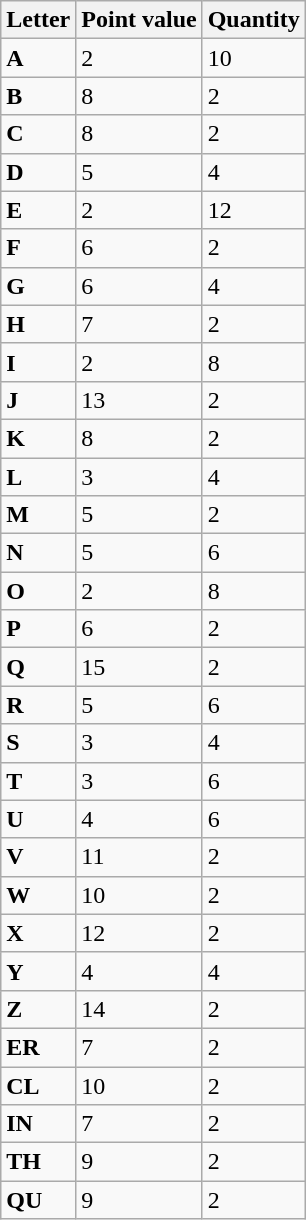<table class="wikitable">
<tr>
<th>Letter</th>
<th>Point value</th>
<th>Quantity</th>
</tr>
<tr>
<td><strong>A</strong></td>
<td>2</td>
<td>10</td>
</tr>
<tr>
<td><strong>B</strong></td>
<td>8</td>
<td>2</td>
</tr>
<tr>
<td><strong>C</strong></td>
<td>8</td>
<td>2</td>
</tr>
<tr>
<td><strong>D</strong></td>
<td>5</td>
<td>4</td>
</tr>
<tr>
<td><strong>E</strong></td>
<td>2</td>
<td>12</td>
</tr>
<tr>
<td><strong>F</strong></td>
<td>6</td>
<td>2</td>
</tr>
<tr>
<td><strong>G</strong></td>
<td>6</td>
<td>4</td>
</tr>
<tr>
<td><strong>H</strong></td>
<td>7</td>
<td>2</td>
</tr>
<tr>
<td><strong>I</strong></td>
<td>2</td>
<td>8</td>
</tr>
<tr>
<td><strong>J</strong></td>
<td>13</td>
<td>2</td>
</tr>
<tr>
<td><strong>K</strong></td>
<td>8</td>
<td>2</td>
</tr>
<tr>
<td><strong>L</strong></td>
<td>3</td>
<td>4</td>
</tr>
<tr>
<td><strong>M</strong></td>
<td>5</td>
<td>2</td>
</tr>
<tr>
<td><strong>N</strong></td>
<td>5</td>
<td>6</td>
</tr>
<tr>
<td><strong>O</strong></td>
<td>2</td>
<td>8</td>
</tr>
<tr>
<td><strong>P</strong></td>
<td>6</td>
<td>2</td>
</tr>
<tr>
<td><strong>Q</strong></td>
<td>15</td>
<td>2</td>
</tr>
<tr>
<td><strong>R</strong></td>
<td>5</td>
<td>6</td>
</tr>
<tr>
<td><strong>S</strong></td>
<td>3</td>
<td>4</td>
</tr>
<tr>
<td><strong>T</strong></td>
<td>3</td>
<td>6</td>
</tr>
<tr>
<td><strong>U</strong></td>
<td>4</td>
<td>6</td>
</tr>
<tr>
<td><strong>V</strong></td>
<td>11</td>
<td>2</td>
</tr>
<tr>
<td><strong>W</strong></td>
<td>10</td>
<td>2</td>
</tr>
<tr>
<td><strong>X</strong></td>
<td>12</td>
<td>2</td>
</tr>
<tr>
<td><strong>Y</strong></td>
<td>4</td>
<td>4</td>
</tr>
<tr>
<td><strong>Z</strong></td>
<td>14</td>
<td>2</td>
</tr>
<tr>
<td><strong>ER</strong></td>
<td>7</td>
<td>2</td>
</tr>
<tr>
<td><strong>CL</strong></td>
<td>10</td>
<td>2</td>
</tr>
<tr>
<td><strong>IN</strong></td>
<td>7</td>
<td>2</td>
</tr>
<tr>
<td><strong>TH</strong></td>
<td>9</td>
<td>2</td>
</tr>
<tr>
<td><strong>QU</strong></td>
<td>9</td>
<td>2</td>
</tr>
</table>
